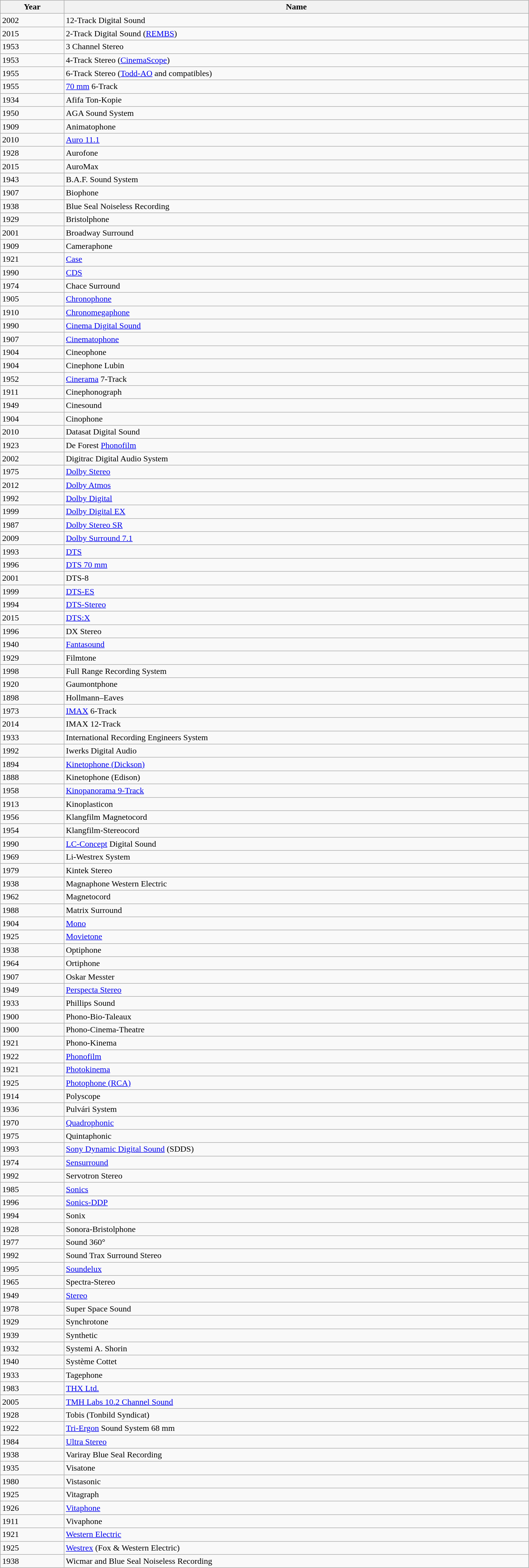<table class="wikitable sortable" style="width:80%;">
<tr>
<th>Year</th>
<th>Name</th>
</tr>
<tr>
<td>2002</td>
<td>12-Track Digital Sound</td>
</tr>
<tr>
<td>2015</td>
<td>2-Track Digital Sound (<a href='#'>REMBS</a>)</td>
</tr>
<tr>
<td>1953</td>
<td>3 Channel Stereo</td>
</tr>
<tr>
<td>1953</td>
<td>4-Track Stereo (<a href='#'>CinemaScope</a>)</td>
</tr>
<tr>
<td>1955</td>
<td>6-Track Stereo (<a href='#'>Todd-AO</a> and compatibles)</td>
</tr>
<tr>
<td>1955</td>
<td><a href='#'>70 mm</a> 6-Track</td>
</tr>
<tr>
<td>1934</td>
<td>Afifa Ton-Kopie</td>
</tr>
<tr>
<td>1950</td>
<td>AGA Sound System</td>
</tr>
<tr>
<td>1909</td>
<td>Animatophone</td>
</tr>
<tr>
<td>2010</td>
<td><a href='#'>Auro 11.1</a></td>
</tr>
<tr>
<td>1928</td>
<td>Aurofone</td>
</tr>
<tr>
<td>2015</td>
<td>AuroMax</td>
</tr>
<tr>
<td>1943</td>
<td>B.A.F. Sound System</td>
</tr>
<tr>
<td>1907</td>
<td>Biophone</td>
</tr>
<tr>
<td>1938</td>
<td>Blue Seal Noiseless Recording</td>
</tr>
<tr>
<td>1929</td>
<td>Bristolphone</td>
</tr>
<tr>
<td>2001</td>
<td>Broadway Surround</td>
</tr>
<tr>
<td>1909</td>
<td>Cameraphone</td>
</tr>
<tr>
<td>1921</td>
<td><a href='#'>Case</a></td>
</tr>
<tr>
<td>1990</td>
<td><a href='#'>CDS</a></td>
</tr>
<tr>
<td>1974</td>
<td>Chace Surround</td>
</tr>
<tr>
<td>1905</td>
<td><a href='#'>Chronophone</a></td>
</tr>
<tr>
<td>1910</td>
<td><a href='#'>Chronomegaphone</a></td>
</tr>
<tr>
<td>1990</td>
<td><a href='#'>Cinema Digital Sound</a></td>
</tr>
<tr>
<td>1907</td>
<td><a href='#'>Cinematophone</a></td>
</tr>
<tr>
<td>1904</td>
<td>Cineophone</td>
</tr>
<tr>
<td>1904</td>
<td>Cinephone Lubin</td>
</tr>
<tr>
<td>1952</td>
<td><a href='#'>Cinerama</a> 7-Track</td>
</tr>
<tr>
<td>1911</td>
<td>Cinephonograph</td>
</tr>
<tr>
<td>1949</td>
<td>Cinesound</td>
</tr>
<tr>
<td>1904</td>
<td>Cinophone</td>
</tr>
<tr>
<td>2010</td>
<td>Datasat Digital Sound</td>
</tr>
<tr>
<td>1923</td>
<td>De Forest <a href='#'>Phonofilm</a></td>
</tr>
<tr>
<td>2002</td>
<td>Digitrac Digital Audio System</td>
</tr>
<tr>
<td>1975</td>
<td><a href='#'>Dolby Stereo</a></td>
</tr>
<tr>
<td>2012</td>
<td><a href='#'>Dolby Atmos</a></td>
</tr>
<tr>
<td>1992</td>
<td><a href='#'>Dolby Digital</a></td>
</tr>
<tr>
<td>1999</td>
<td><a href='#'>Dolby Digital EX</a></td>
</tr>
<tr>
<td>1987</td>
<td><a href='#'>Dolby Stereo SR</a></td>
</tr>
<tr>
<td>2009</td>
<td><a href='#'>Dolby Surround 7.1</a></td>
</tr>
<tr>
<td>1993</td>
<td><a href='#'>DTS</a></td>
</tr>
<tr>
<td>1996</td>
<td><a href='#'>DTS 70 mm</a></td>
</tr>
<tr>
<td>2001</td>
<td>DTS-8</td>
</tr>
<tr>
<td>1999</td>
<td><a href='#'>DTS-ES</a></td>
</tr>
<tr>
<td>1994</td>
<td><a href='#'>DTS-Stereo</a></td>
</tr>
<tr>
<td>2015</td>
<td><a href='#'>DTS:X</a></td>
</tr>
<tr>
<td>1996</td>
<td>DX Stereo</td>
</tr>
<tr>
<td>1940</td>
<td><a href='#'>Fantasound</a></td>
</tr>
<tr>
<td>1929</td>
<td>Filmtone</td>
</tr>
<tr>
<td>1998</td>
<td>Full Range Recording System</td>
</tr>
<tr>
<td>1920</td>
<td>Gaumontphone</td>
</tr>
<tr>
<td>1898</td>
<td>Hollmann–Eaves</td>
</tr>
<tr>
<td>1973</td>
<td><a href='#'>IMAX</a> 6-Track</td>
</tr>
<tr>
<td>2014</td>
<td>IMAX 12-Track</td>
</tr>
<tr>
<td>1933</td>
<td>International Recording Engineers System</td>
</tr>
<tr>
<td>1992</td>
<td>Iwerks Digital Audio</td>
</tr>
<tr>
<td>1894</td>
<td><a href='#'>Kinetophone (Dickson)</a></td>
</tr>
<tr>
<td>1888</td>
<td>Kinetophone (Edison)</td>
</tr>
<tr>
<td>1958</td>
<td><a href='#'>Kinopanorama 9-Track</a></td>
</tr>
<tr>
<td>1913</td>
<td>Kinoplasticon</td>
</tr>
<tr>
<td>1956</td>
<td>Klangfilm Magnetocord</td>
</tr>
<tr>
<td>1954</td>
<td>Klangfilm-Stereocord</td>
</tr>
<tr>
<td>1990</td>
<td><a href='#'>LC-Concept</a> Digital Sound</td>
</tr>
<tr>
<td>1969</td>
<td>Li-Westrex System</td>
</tr>
<tr>
<td>1979</td>
<td>Kintek Stereo</td>
</tr>
<tr>
<td>1938</td>
<td>Magnaphone Western Electric</td>
</tr>
<tr>
<td>1962</td>
<td>Magnetocord</td>
</tr>
<tr>
<td>1988</td>
<td>Matrix Surround</td>
</tr>
<tr>
<td>1904</td>
<td><a href='#'>Mono</a></td>
</tr>
<tr>
<td>1925</td>
<td><a href='#'>Movietone</a></td>
</tr>
<tr>
<td>1938</td>
<td>Optiphone</td>
</tr>
<tr>
<td>1964</td>
<td>Ortiphone</td>
</tr>
<tr>
<td>1907</td>
<td>Oskar Messter</td>
</tr>
<tr>
<td>1949</td>
<td><a href='#'>Perspecta Stereo</a></td>
</tr>
<tr>
<td>1933</td>
<td>Phillips Sound</td>
</tr>
<tr>
<td>1900</td>
<td>Phono-Bio-Taleaux</td>
</tr>
<tr>
<td>1900</td>
<td>Phono-Cinema-Theatre</td>
</tr>
<tr>
<td>1921</td>
<td>Phono-Kinema</td>
</tr>
<tr>
<td>1922</td>
<td><a href='#'>Phonofilm</a></td>
</tr>
<tr>
<td>1921</td>
<td><a href='#'>Photokinema</a></td>
</tr>
<tr>
<td>1925</td>
<td><a href='#'>Photophone (RCA)</a></td>
</tr>
<tr>
<td>1914</td>
<td>Polyscope</td>
</tr>
<tr>
<td>1936</td>
<td>Pulvári System</td>
</tr>
<tr>
<td>1970</td>
<td><a href='#'>Quadrophonic</a></td>
</tr>
<tr>
<td>1975</td>
<td>Quintaphonic</td>
</tr>
<tr>
<td>1993</td>
<td><a href='#'>Sony Dynamic Digital Sound</a> (SDDS)</td>
</tr>
<tr>
<td>1974</td>
<td><a href='#'>Sensurround</a></td>
</tr>
<tr>
<td>1992</td>
<td>Servotron Stereo</td>
</tr>
<tr>
<td>1985</td>
<td><a href='#'>Sonics</a></td>
</tr>
<tr>
<td>1996</td>
<td><a href='#'>Sonics-DDP</a></td>
</tr>
<tr>
<td>1994</td>
<td>Sonix</td>
</tr>
<tr>
<td>1928</td>
<td>Sonora-Bristolphone</td>
</tr>
<tr>
<td>1977</td>
<td>Sound 360°</td>
</tr>
<tr>
<td>1992</td>
<td>Sound Trax Surround Stereo</td>
</tr>
<tr>
<td>1995</td>
<td><a href='#'>Soundelux</a></td>
</tr>
<tr>
<td>1965</td>
<td>Spectra-Stereo</td>
</tr>
<tr>
<td>1949</td>
<td><a href='#'>Stereo</a></td>
</tr>
<tr>
<td>1978</td>
<td>Super Space Sound</td>
</tr>
<tr>
<td>1929</td>
<td>Synchrotone</td>
</tr>
<tr>
<td>1939</td>
<td>Synthetic</td>
</tr>
<tr>
<td>1932</td>
<td>Systemi A. Shorin</td>
</tr>
<tr>
<td>1940</td>
<td>Système Cottet</td>
</tr>
<tr>
<td>1933</td>
<td>Tagephone</td>
</tr>
<tr>
<td>1983</td>
<td><a href='#'>THX Ltd.</a></td>
</tr>
<tr>
<td>2005</td>
<td><a href='#'>TMH Labs 10.2 Channel Sound</a></td>
</tr>
<tr>
<td>1928</td>
<td>Tobis (Tonbild Syndicat)</td>
</tr>
<tr>
<td>1922</td>
<td><a href='#'>Tri-Ergon</a> Sound System 68 mm</td>
</tr>
<tr>
<td>1984</td>
<td><a href='#'>Ultra Stereo</a></td>
</tr>
<tr>
<td>1938</td>
<td>Variray Blue Seal Recording</td>
</tr>
<tr>
<td>1935</td>
<td>Visatone</td>
</tr>
<tr>
<td>1980</td>
<td>Vistasonic</td>
</tr>
<tr>
<td>1925</td>
<td>Vitagraph</td>
</tr>
<tr>
<td>1926</td>
<td><a href='#'>Vitaphone</a></td>
</tr>
<tr>
<td>1911</td>
<td>Vivaphone</td>
</tr>
<tr>
<td>1921</td>
<td><a href='#'>Western Electric</a></td>
</tr>
<tr>
<td>1925</td>
<td><a href='#'>Westrex</a> (Fox & Western Electric)</td>
</tr>
<tr>
<td>1938</td>
<td>Wicmar and Blue Seal Noiseless Recording</td>
</tr>
</table>
